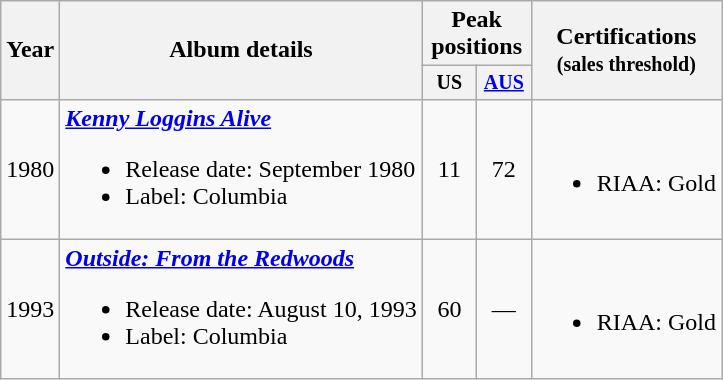<table class="wikitable" style="text-align:center;">
<tr>
<th rowspan="2">Year</th>
<th rowspan="2">Album details</th>
<th colspan="2">Peak positions</th>
<th rowspan="2">Certifications<br><small>(sales threshold)</small></th>
</tr>
<tr style="font-size:smaller;">
<th width="30">US<br></th>
<th width="30"><a href='#'>AUS</a><br></th>
</tr>
<tr>
<td>1980</td>
<td align="left"><strong><em><a href='#'>Kenny Loggins Alive</a></em></strong><br><ul><li>Release date: September 1980</li><li>Label: Columbia</li></ul></td>
<td>11</td>
<td>72</td>
<td align="left"><br><ul><li>RIAA: Gold</li></ul></td>
</tr>
<tr>
<td>1993</td>
<td align="left"><strong><em><a href='#'>Outside: From the Redwoods</a></em></strong><br><ul><li>Release date: August 10, 1993</li><li>Label: Columbia</li></ul></td>
<td>60</td>
<td>—</td>
<td align="left"><br><ul><li>RIAA: Gold</li></ul></td>
</tr>
</table>
